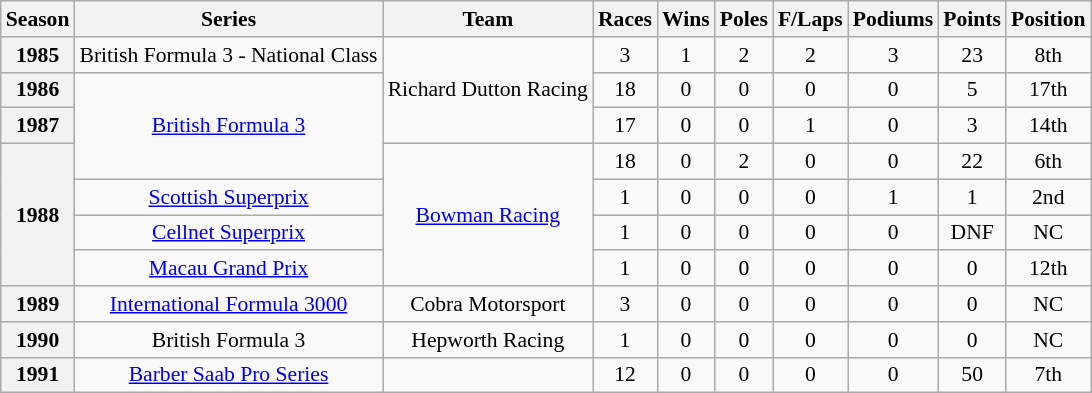<table class="wikitable" style="font-size: 90%; text-align:center">
<tr>
<th>Season</th>
<th>Series</th>
<th>Team</th>
<th>Races</th>
<th>Wins</th>
<th>Poles</th>
<th>F/Laps</th>
<th>Podiums</th>
<th>Points</th>
<th>Position</th>
</tr>
<tr>
<th>1985</th>
<td>British Formula 3 - National Class</td>
<td rowspan=3>Richard Dutton Racing</td>
<td>3</td>
<td>1</td>
<td>2</td>
<td>2</td>
<td>3</td>
<td>23</td>
<td>8th</td>
</tr>
<tr>
<th>1986</th>
<td rowspan=3><a href='#'>British Formula 3</a></td>
<td>18</td>
<td>0</td>
<td>0</td>
<td>0</td>
<td>0</td>
<td>5</td>
<td>17th</td>
</tr>
<tr>
<th>1987</th>
<td>17</td>
<td>0</td>
<td>0</td>
<td>1</td>
<td>0</td>
<td>3</td>
<td>14th</td>
</tr>
<tr>
<th rowspan=4>1988</th>
<td rowspan=4><a href='#'>Bowman Racing</a></td>
<td>18</td>
<td>0</td>
<td>2</td>
<td>0</td>
<td>0</td>
<td>22</td>
<td>6th</td>
</tr>
<tr>
<td><a href='#'>Scottish Superprix</a></td>
<td>1</td>
<td>0</td>
<td>0</td>
<td>0</td>
<td>1</td>
<td>1</td>
<td>2nd</td>
</tr>
<tr>
<td><a href='#'>Cellnet Superprix</a></td>
<td>1</td>
<td>0</td>
<td>0</td>
<td>0</td>
<td>0</td>
<td>DNF</td>
<td>NC</td>
</tr>
<tr>
<td><a href='#'>Macau Grand Prix</a></td>
<td>1</td>
<td>0</td>
<td>0</td>
<td>0</td>
<td>0</td>
<td>0</td>
<td>12th</td>
</tr>
<tr>
<th>1989</th>
<td><a href='#'>International Formula 3000</a></td>
<td>Cobra Motorsport</td>
<td>3</td>
<td>0</td>
<td>0</td>
<td>0</td>
<td>0</td>
<td>0</td>
<td>NC</td>
</tr>
<tr>
<th>1990</th>
<td>British Formula 3</td>
<td>Hepworth Racing</td>
<td>1</td>
<td>0</td>
<td>0</td>
<td>0</td>
<td>0</td>
<td>0</td>
<td>NC</td>
</tr>
<tr>
<th>1991</th>
<td><a href='#'>Barber Saab Pro Series</a></td>
<td></td>
<td>12</td>
<td>0</td>
<td>0</td>
<td>0</td>
<td>0</td>
<td>50</td>
<td>7th</td>
</tr>
</table>
